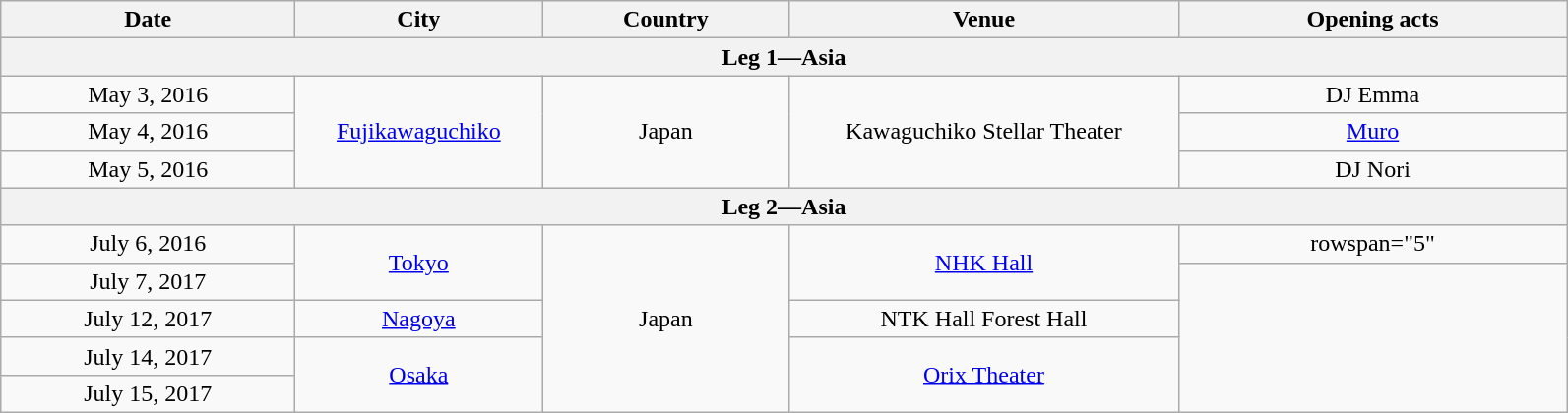<table class="wikitable plainrowheaders" style="text-align:center;">
<tr>
<th scope="col" style="width:12em;">Date</th>
<th scope="col" style="width:10em;">City</th>
<th scope="col" style="width:10em;">Country</th>
<th scope="col" style="width:16em;">Venue</th>
<th scope="col" style="width:16em;">Opening acts</th>
</tr>
<tr>
<th colspan="5">Leg 1—Asia</th>
</tr>
<tr>
<td>May 3, 2016</td>
<td rowspan="3"><a href='#'>Fujikawaguchiko</a></td>
<td rowspan="3">Japan</td>
<td rowspan="3">Kawaguchiko Stellar Theater</td>
<td>DJ Emma</td>
</tr>
<tr>
<td>May 4, 2016</td>
<td><a href='#'>Muro</a></td>
</tr>
<tr>
<td>May 5, 2016</td>
<td>DJ Nori</td>
</tr>
<tr>
<th colspan="5">Leg 2—Asia</th>
</tr>
<tr>
<td>July 6, 2016</td>
<td rowspan="2"><a href='#'>Tokyo</a></td>
<td rowspan="5">Japan</td>
<td rowspan="2"><a href='#'>NHK Hall</a></td>
<td>rowspan="5" </td>
</tr>
<tr>
<td>July 7, 2017</td>
</tr>
<tr>
<td>July 12, 2017</td>
<td><a href='#'>Nagoya</a></td>
<td>NTK Hall Forest Hall</td>
</tr>
<tr>
<td>July 14, 2017</td>
<td rowspan="2"><a href='#'>Osaka</a></td>
<td rowspan="2"><a href='#'>Orix Theater</a></td>
</tr>
<tr>
<td>July 15, 2017</td>
</tr>
</table>
